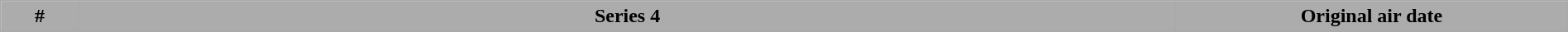<table class="wikitable plainrowheaders" border="1" style="width:100%;">
<tr>
<th style="background:#ACACAC; width:5%;">#</th>
<th style="background:#ACACAC;">Series 4</th>
<th style="background:#ACACAC; width:25%;">Original air date</th>
</tr>
<tr>
</tr>
</table>
